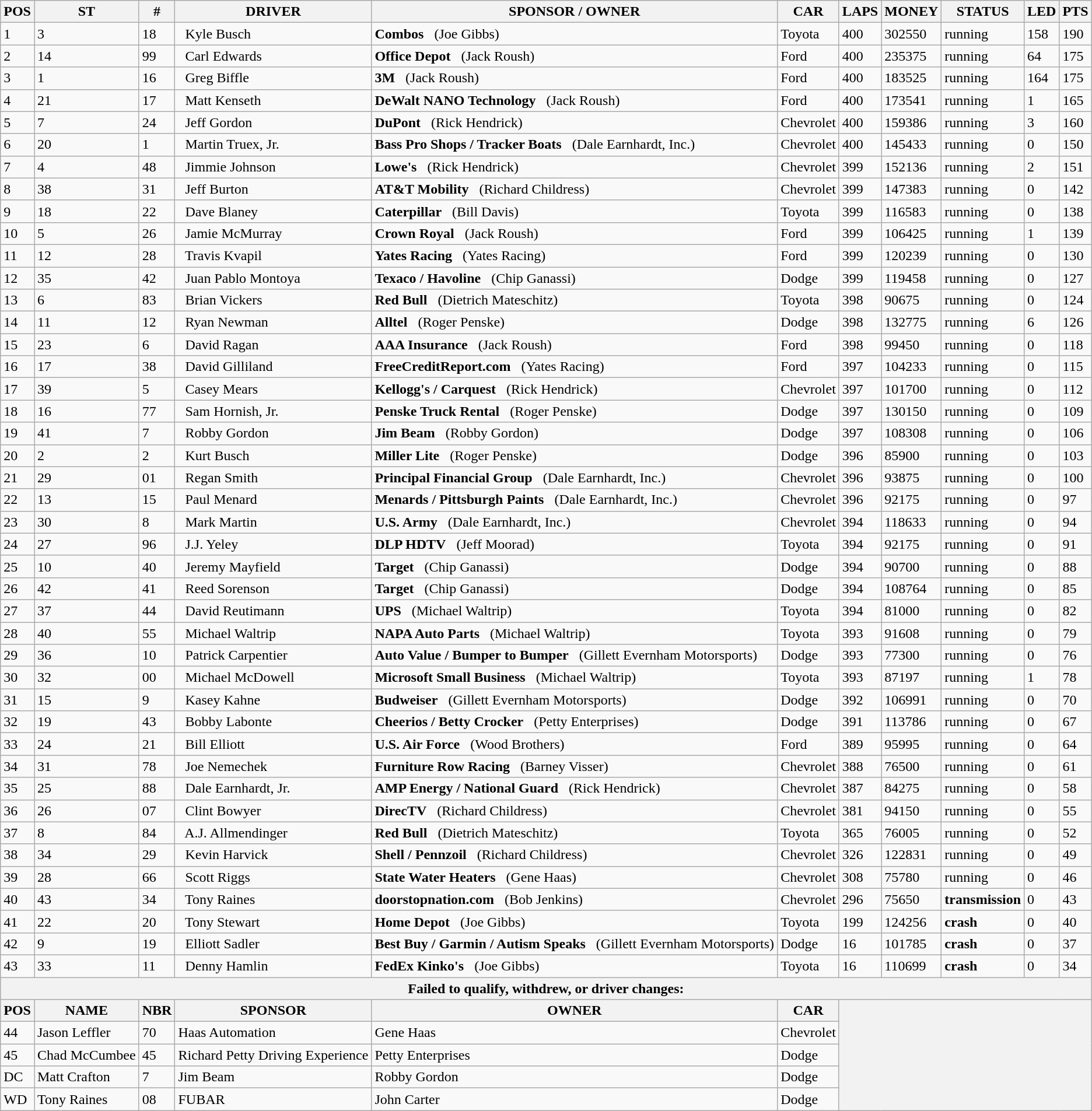<table class="wikitable">
<tr>
<th>POS</th>
<th>ST</th>
<th>#</th>
<th>DRIVER</th>
<th>SPONSOR / OWNER</th>
<th>CAR</th>
<th>LAPS</th>
<th>MONEY</th>
<th>STATUS</th>
<th>LED</th>
<th>PTS</th>
</tr>
<tr>
<td>1</td>
<td>3</td>
<td>18</td>
<td>  Kyle Busch</td>
<td><strong>Combos</strong>   (Joe Gibbs)</td>
<td>Toyota</td>
<td>400</td>
<td>302550</td>
<td>running</td>
<td>158</td>
<td>190</td>
</tr>
<tr>
<td>2</td>
<td>14</td>
<td>99</td>
<td>  Carl Edwards</td>
<td><strong>Office Depot</strong>   (Jack Roush)</td>
<td>Ford</td>
<td>400</td>
<td>235375</td>
<td>running</td>
<td>64</td>
<td>175</td>
</tr>
<tr>
<td>3</td>
<td>1</td>
<td>16</td>
<td>  Greg Biffle</td>
<td><strong>3M</strong>   (Jack Roush)</td>
<td>Ford</td>
<td>400</td>
<td>183525</td>
<td>running</td>
<td>164</td>
<td>175</td>
</tr>
<tr>
<td>4</td>
<td>21</td>
<td>17</td>
<td>  Matt Kenseth</td>
<td><strong>DeWalt NANO Technology</strong>   (Jack Roush)</td>
<td>Ford</td>
<td>400</td>
<td>173541</td>
<td>running</td>
<td>1</td>
<td>165</td>
</tr>
<tr>
<td>5</td>
<td>7</td>
<td>24</td>
<td>  Jeff Gordon</td>
<td><strong>DuPont</strong>   (Rick Hendrick)</td>
<td>Chevrolet</td>
<td>400</td>
<td>159386</td>
<td>running</td>
<td>3</td>
<td>160</td>
</tr>
<tr>
<td>6</td>
<td>20</td>
<td>1</td>
<td>  Martin Truex, Jr.</td>
<td><strong>Bass Pro Shops / Tracker Boats</strong>   (Dale Earnhardt, Inc.)</td>
<td>Chevrolet</td>
<td>400</td>
<td>145433</td>
<td>running</td>
<td>0</td>
<td>150</td>
</tr>
<tr>
<td>7</td>
<td>4</td>
<td>48</td>
<td>  Jimmie Johnson</td>
<td><strong>Lowe's</strong>   (Rick Hendrick)</td>
<td>Chevrolet</td>
<td>399</td>
<td>152136</td>
<td>running</td>
<td>2</td>
<td>151</td>
</tr>
<tr>
<td>8</td>
<td>38</td>
<td>31</td>
<td>  Jeff Burton</td>
<td><strong>AT&T Mobility</strong>   (Richard Childress)</td>
<td>Chevrolet</td>
<td>399</td>
<td>147383</td>
<td>running</td>
<td>0</td>
<td>142</td>
</tr>
<tr>
<td>9</td>
<td>18</td>
<td>22</td>
<td>  Dave Blaney</td>
<td><strong>Caterpillar</strong>   (Bill Davis)</td>
<td>Toyota</td>
<td>399</td>
<td>116583</td>
<td>running</td>
<td>0</td>
<td>138</td>
</tr>
<tr>
<td>10</td>
<td>5</td>
<td>26</td>
<td>  Jamie McMurray</td>
<td><strong>Crown Royal</strong>   (Jack Roush)</td>
<td>Ford</td>
<td>399</td>
<td>106425</td>
<td>running</td>
<td>1</td>
<td>139</td>
</tr>
<tr>
<td>11</td>
<td>12</td>
<td>28</td>
<td>  Travis Kvapil</td>
<td><strong>Yates Racing</strong>   (Yates Racing)</td>
<td>Ford</td>
<td>399</td>
<td>120239</td>
<td>running</td>
<td>0</td>
<td>130</td>
</tr>
<tr>
<td>12</td>
<td>35</td>
<td>42</td>
<td>  Juan Pablo Montoya</td>
<td><strong>Texaco / Havoline</strong>   (Chip Ganassi)</td>
<td>Dodge</td>
<td>399</td>
<td>119458</td>
<td>running</td>
<td>0</td>
<td>127</td>
</tr>
<tr>
<td>13</td>
<td>6</td>
<td>83</td>
<td>  Brian Vickers</td>
<td><strong>Red Bull</strong>   (Dietrich Mateschitz)</td>
<td>Toyota</td>
<td>398</td>
<td>90675</td>
<td>running</td>
<td>0</td>
<td>124</td>
</tr>
<tr>
<td>14</td>
<td>11</td>
<td>12</td>
<td>  Ryan Newman</td>
<td><strong>Alltel</strong>   (Roger Penske)</td>
<td>Dodge</td>
<td>398</td>
<td>132775</td>
<td>running</td>
<td>6</td>
<td>126</td>
</tr>
<tr>
<td>15</td>
<td>23</td>
<td>6</td>
<td>  David Ragan</td>
<td><strong>AAA Insurance</strong>   (Jack Roush)</td>
<td>Ford</td>
<td>398</td>
<td>99450</td>
<td>running</td>
<td>0</td>
<td>118</td>
</tr>
<tr>
<td>16</td>
<td>17</td>
<td>38</td>
<td>  David Gilliland</td>
<td><strong>FreeCreditReport.com</strong>   (Yates Racing)</td>
<td>Ford</td>
<td>397</td>
<td>104233</td>
<td>running</td>
<td>0</td>
<td>115</td>
</tr>
<tr>
<td>17</td>
<td>39</td>
<td>5</td>
<td>  Casey Mears</td>
<td><strong>Kellogg's / Carquest</strong>   (Rick Hendrick)</td>
<td>Chevrolet</td>
<td>397</td>
<td>101700</td>
<td>running</td>
<td>0</td>
<td>112</td>
</tr>
<tr>
<td>18</td>
<td>16</td>
<td>77</td>
<td>  Sam Hornish, Jr.</td>
<td><strong>Penske Truck Rental</strong>   (Roger Penske)</td>
<td>Dodge</td>
<td>397</td>
<td>130150</td>
<td>running</td>
<td>0</td>
<td>109</td>
</tr>
<tr>
<td>19</td>
<td>41</td>
<td>7</td>
<td>  Robby Gordon</td>
<td><strong>Jim Beam</strong>   (Robby Gordon)</td>
<td>Dodge</td>
<td>397</td>
<td>108308</td>
<td>running</td>
<td>0</td>
<td>106</td>
</tr>
<tr>
<td>20</td>
<td>2</td>
<td>2</td>
<td>  Kurt Busch</td>
<td><strong>Miller Lite</strong>   (Roger Penske)</td>
<td>Dodge</td>
<td>396</td>
<td>85900</td>
<td>running</td>
<td>0</td>
<td>103</td>
</tr>
<tr>
<td>21</td>
<td>29</td>
<td>01</td>
<td>  Regan Smith</td>
<td><strong>Principal Financial Group</strong>   (Dale Earnhardt, Inc.)</td>
<td>Chevrolet</td>
<td>396</td>
<td>93875</td>
<td>running</td>
<td>0</td>
<td>100</td>
</tr>
<tr>
<td>22</td>
<td>13</td>
<td>15</td>
<td>  Paul Menard</td>
<td><strong>Menards / Pittsburgh Paints</strong>   (Dale Earnhardt, Inc.)</td>
<td>Chevrolet</td>
<td>396</td>
<td>92175</td>
<td>running</td>
<td>0</td>
<td>97</td>
</tr>
<tr>
<td>23</td>
<td>30</td>
<td>8</td>
<td>  Mark Martin</td>
<td><strong>U.S. Army</strong>   (Dale Earnhardt, Inc.)</td>
<td>Chevrolet</td>
<td>394</td>
<td>118633</td>
<td>running</td>
<td>0</td>
<td>94</td>
</tr>
<tr>
<td>24</td>
<td>27</td>
<td>96</td>
<td>  J.J. Yeley</td>
<td><strong>DLP HDTV</strong>   (Jeff Moorad)</td>
<td>Toyota</td>
<td>394</td>
<td>92175</td>
<td>running</td>
<td>0</td>
<td>91</td>
</tr>
<tr>
<td>25</td>
<td>10</td>
<td>40</td>
<td>  Jeremy Mayfield</td>
<td><strong>Target</strong>   (Chip Ganassi)</td>
<td>Dodge</td>
<td>394</td>
<td>90700</td>
<td>running</td>
<td>0</td>
<td>88</td>
</tr>
<tr>
<td>26</td>
<td>42</td>
<td>41</td>
<td>  Reed Sorenson</td>
<td><strong>Target</strong>   (Chip Ganassi)</td>
<td>Dodge</td>
<td>394</td>
<td>108764</td>
<td>running</td>
<td>0</td>
<td>85</td>
</tr>
<tr>
<td>27</td>
<td>37</td>
<td>44</td>
<td>  David Reutimann</td>
<td><strong>UPS</strong>   (Michael Waltrip)</td>
<td>Toyota</td>
<td>394</td>
<td>81000</td>
<td>running</td>
<td>0</td>
<td>82</td>
</tr>
<tr>
<td>28</td>
<td>40</td>
<td>55</td>
<td>  Michael Waltrip</td>
<td><strong>NAPA Auto Parts</strong>   (Michael Waltrip)</td>
<td>Toyota</td>
<td>393</td>
<td>91608</td>
<td>running</td>
<td>0</td>
<td>79</td>
</tr>
<tr>
<td>29</td>
<td>36</td>
<td>10</td>
<td>  Patrick Carpentier</td>
<td><strong>Auto Value / Bumper to Bumper</strong>   (Gillett Evernham Motorsports)</td>
<td>Dodge</td>
<td>393</td>
<td>77300</td>
<td>running</td>
<td>0</td>
<td>76</td>
</tr>
<tr>
<td>30</td>
<td>32</td>
<td>00</td>
<td>  Michael McDowell</td>
<td><strong>Microsoft Small Business</strong>   (Michael Waltrip)</td>
<td>Toyota</td>
<td>393</td>
<td>87197</td>
<td>running</td>
<td>1</td>
<td>78</td>
</tr>
<tr>
<td>31</td>
<td>15</td>
<td>9</td>
<td>  Kasey Kahne</td>
<td><strong>Budweiser</strong>   (Gillett Evernham Motorsports)</td>
<td>Dodge</td>
<td>392</td>
<td>106991</td>
<td>running</td>
<td>0</td>
<td>70</td>
</tr>
<tr>
<td>32</td>
<td>19</td>
<td>43</td>
<td>  Bobby Labonte</td>
<td><strong>Cheerios / Betty Crocker</strong>   (Petty Enterprises)</td>
<td>Dodge</td>
<td>391</td>
<td>113786</td>
<td>running</td>
<td>0</td>
<td>67</td>
</tr>
<tr>
<td>33</td>
<td>24</td>
<td>21</td>
<td>  Bill Elliott</td>
<td><strong>U.S. Air Force</strong>   (Wood Brothers)</td>
<td>Ford</td>
<td>389</td>
<td>95995</td>
<td>running</td>
<td>0</td>
<td>64</td>
</tr>
<tr>
<td>34</td>
<td>31</td>
<td>78</td>
<td>  Joe Nemechek</td>
<td><strong>Furniture Row Racing</strong>   (Barney Visser)</td>
<td>Chevrolet</td>
<td>388</td>
<td>76500</td>
<td>running</td>
<td>0</td>
<td>61</td>
</tr>
<tr>
<td>35</td>
<td>25</td>
<td>88</td>
<td>  Dale Earnhardt, Jr.</td>
<td><strong>AMP Energy / National Guard</strong>   (Rick Hendrick)</td>
<td>Chevrolet</td>
<td>387</td>
<td>84275</td>
<td>running</td>
<td>0</td>
<td>58</td>
</tr>
<tr>
<td>36</td>
<td>26</td>
<td>07</td>
<td>  Clint Bowyer</td>
<td><strong>DirecTV</strong>   (Richard Childress)</td>
<td>Chevrolet</td>
<td>381</td>
<td>94150</td>
<td>running</td>
<td>0</td>
<td>55</td>
</tr>
<tr>
<td>37</td>
<td>8</td>
<td>84</td>
<td>  A.J. Allmendinger</td>
<td><strong>Red Bull</strong>   (Dietrich Mateschitz)</td>
<td>Toyota</td>
<td>365</td>
<td>76005</td>
<td>running</td>
<td>0</td>
<td>52</td>
</tr>
<tr>
<td>38</td>
<td>34</td>
<td>29</td>
<td>  Kevin Harvick</td>
<td><strong>Shell / Pennzoil</strong>   (Richard Childress)</td>
<td>Chevrolet</td>
<td>326</td>
<td>122831</td>
<td>running</td>
<td>0</td>
<td>49</td>
</tr>
<tr>
<td>39</td>
<td>28</td>
<td>66</td>
<td>  Scott Riggs</td>
<td><strong>State Water Heaters</strong>   (Gene Haas)</td>
<td>Chevrolet</td>
<td>308</td>
<td>75780</td>
<td>running</td>
<td>0</td>
<td>46</td>
</tr>
<tr>
<td>40</td>
<td>43</td>
<td>34</td>
<td>  Tony Raines</td>
<td><strong>doorstopnation.com</strong>   (Bob Jenkins)</td>
<td>Chevrolet</td>
<td>296</td>
<td>75650</td>
<td><strong>transmission</strong></td>
<td>0</td>
<td>43</td>
</tr>
<tr>
<td>41</td>
<td>22</td>
<td>20</td>
<td>  Tony Stewart</td>
<td><strong>Home Depot</strong>   (Joe Gibbs)</td>
<td>Toyota</td>
<td>199</td>
<td>124256</td>
<td><strong>crash</strong></td>
<td>0</td>
<td>40</td>
</tr>
<tr>
<td>42</td>
<td>9</td>
<td>19</td>
<td>  Elliott Sadler</td>
<td><strong>Best Buy / Garmin / Autism Speaks</strong>   (Gillett Evernham Motorsports)</td>
<td>Dodge</td>
<td>16</td>
<td>101785</td>
<td><strong>crash</strong></td>
<td>0</td>
<td>37</td>
</tr>
<tr>
<td>43</td>
<td>33</td>
<td>11</td>
<td>  Denny Hamlin</td>
<td><strong>FedEx Kinko's</strong>   (Joe Gibbs)</td>
<td>Toyota</td>
<td>16</td>
<td>110699</td>
<td><strong>crash</strong></td>
<td>0</td>
<td>34</td>
</tr>
<tr>
<th colspan="11">Failed to qualify, withdrew, or driver changes:</th>
</tr>
<tr>
<th>POS</th>
<th>NAME</th>
<th>NBR</th>
<th>SPONSOR</th>
<th>OWNER</th>
<th>CAR</th>
<th colspan="5" rowspan="5"></th>
</tr>
<tr>
<td>44</td>
<td>Jason Leffler</td>
<td>70</td>
<td>Haas Automation</td>
<td>Gene Haas</td>
<td>Chevrolet</td>
</tr>
<tr>
<td>45</td>
<td>Chad McCumbee</td>
<td>45</td>
<td>Richard Petty Driving Experience</td>
<td>Petty Enterprises</td>
<td>Dodge</td>
</tr>
<tr>
<td>DC</td>
<td>Matt Crafton</td>
<td>7</td>
<td>Jim Beam</td>
<td>Robby Gordon</td>
<td>Dodge</td>
</tr>
<tr>
<td>WD</td>
<td>Tony Raines</td>
<td>08</td>
<td>FUBAR</td>
<td>John Carter</td>
<td>Dodge</td>
</tr>
</table>
